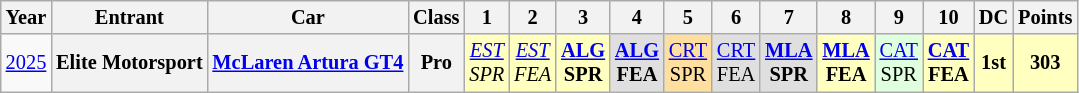<table class="wikitable" style="text-align:center; font-size:85%">
<tr>
<th>Year</th>
<th>Entrant</th>
<th>Car</th>
<th>Class</th>
<th>1</th>
<th>2</th>
<th>3</th>
<th>4</th>
<th>5</th>
<th>6</th>
<th>7</th>
<th>8</th>
<th>9</th>
<th>10</th>
<th>DC</th>
<th>Points</th>
</tr>
<tr>
<td><a href='#'>2025</a></td>
<th nowrap>Elite Motorsport</th>
<th><a href='#'>McLaren Artura GT4</a></th>
<th>Pro</th>
<td style="background:#ffffbf;"><em><a href='#'>EST</a><br>SPR<br></em></td>
<td style="background:#ffffbf;"><em><a href='#'>EST</a><br>FEA<br></em></td>
<td style="background:#ffffbf;"><strong><a href='#'>ALG</a><br>SPR<br></strong></td>
<td style="background:#DFDFDF;"><strong><a href='#'>ALG</a><br>FEA<br></strong></td>
<td style="background:#FFDF9F;"><a href='#'>CRT</a><br>SPR<br></td>
<td style="background:#DFDFDF;"><a href='#'>CRT</a><br>FEA<br></td>
<td style="background:#DFDFDF;"><strong><a href='#'>MLA</a><br>SPR<br></strong></td>
<td style="background:#ffffbf;"><strong><a href='#'>MLA</a><br>FEA<br></strong></td>
<td style="background:#DFFFDF;"><a href='#'>CAT</a><br>SPR<br></td>
<td style="background:#ffffbf;"><strong><a href='#'>CAT</a><br>FEA<br></strong></td>
<th style="background:#ffffbf;">1st</th>
<th style="background:#ffffbf;">303</th>
</tr>
</table>
